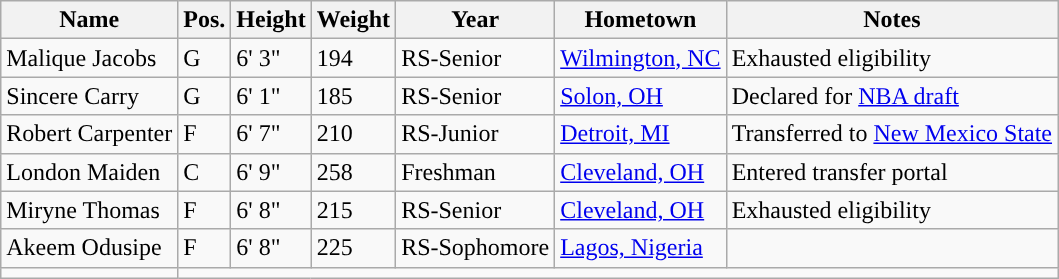<table class="wikitable sortable" border="1">
<tr align=center>
<th>Name</th>
<th>Pos.</th>
<th>Height</th>
<th>Weight</th>
<th>Year</th>
<th>Hometown</th>
<th>Notes</th>
</tr>
<tr>
<td>Malique Jacobs</td>
<td>G</td>
<td>6' 3"</td>
<td>194</td>
<td>RS-Senior</td>
<td><a href='#'>Wilmington, NC</a></td>
<td>Exhausted eligibility</td>
</tr>
<tr>
<td>Sincere Carry</td>
<td>G</td>
<td>6' 1"</td>
<td>185</td>
<td>RS-Senior</td>
<td><a href='#'>Solon, OH</a></td>
<td>Declared for <a href='#'>NBA draft</a></td>
</tr>
<tr>
<td>Robert Carpenter</td>
<td>F</td>
<td>6' 7"</td>
<td>210</td>
<td>RS-Junior</td>
<td><a href='#'>Detroit, MI</a></td>
<td>Transferred to <a href='#'>New Mexico State</a></td>
</tr>
<tr>
<td>London Maiden</td>
<td>C</td>
<td>6' 9"</td>
<td>258</td>
<td>Freshman</td>
<td><a href='#'>Cleveland, OH</a></td>
<td>Entered transfer portal</td>
</tr>
<tr>
<td>Miryne Thomas</td>
<td>F</td>
<td>6' 8"</td>
<td>215</td>
<td>RS-Senior</td>
<td><a href='#'>Cleveland, OH</a></td>
<td>Exhausted eligibility</td>
</tr>
<tr>
<td>Akeem Odusipe</td>
<td>F</td>
<td>6' 8"</td>
<td>225</td>
<td>RS-Sophomore</td>
<td><a href='#'>Lagos, Nigeria</a></td>
<td></td>
</tr>
<tr>
<td></td>
</tr>
</table>
